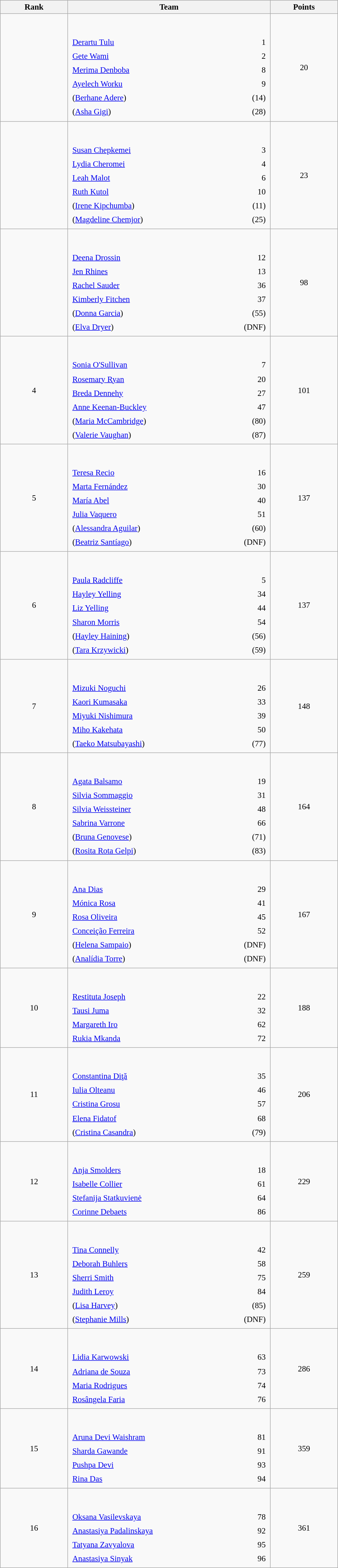<table class="wikitable sortable" style=" text-align:center; font-size:95%;" width="50%">
<tr>
<th width=10%>Rank</th>
<th width=30%>Team</th>
<th width=10%>Points</th>
</tr>
<tr>
<td align=center></td>
<td align=left> <br><br><table width=100%>
<tr>
<td align=left style="border:0"><a href='#'>Derartu Tulu</a></td>
<td align=right style="border:0">1</td>
</tr>
<tr>
<td align=left style="border:0"><a href='#'>Gete Wami</a></td>
<td align=right style="border:0">2</td>
</tr>
<tr>
<td align=left style="border:0"><a href='#'>Merima Denboba</a></td>
<td align=right style="border:0">8</td>
</tr>
<tr>
<td align=left style="border:0"><a href='#'>Ayelech Worku</a></td>
<td align=right style="border:0">9</td>
</tr>
<tr>
<td align=left style="border:0">(<a href='#'>Berhane Adere</a>)</td>
<td align=right style="border:0">(14)</td>
</tr>
<tr>
<td align=left style="border:0">(<a href='#'>Asha Gigi</a>)</td>
<td align=right style="border:0">(28)</td>
</tr>
</table>
</td>
<td>20</td>
</tr>
<tr>
<td align=center></td>
<td align=left> <br><br><table width=100%>
<tr>
<td align=left style="border:0"><a href='#'>Susan Chepkemei</a></td>
<td align=right style="border:0">3</td>
</tr>
<tr>
<td align=left style="border:0"><a href='#'>Lydia Cheromei</a></td>
<td align=right style="border:0">4</td>
</tr>
<tr>
<td align=left style="border:0"><a href='#'>Leah Malot</a></td>
<td align=right style="border:0">6</td>
</tr>
<tr>
<td align=left style="border:0"><a href='#'>Ruth Kutol</a></td>
<td align=right style="border:0">10</td>
</tr>
<tr>
<td align=left style="border:0">(<a href='#'>Irene Kipchumba</a>)</td>
<td align=right style="border:0">(11)</td>
</tr>
<tr>
<td align=left style="border:0">(<a href='#'>Magdeline Chemjor</a>)</td>
<td align=right style="border:0">(25)</td>
</tr>
</table>
</td>
<td>23</td>
</tr>
<tr>
<td align=center></td>
<td align=left> <br><br><table width=100%>
<tr>
<td align=left style="border:0"><a href='#'>Deena Drossin</a></td>
<td align=right style="border:0">12</td>
</tr>
<tr>
<td align=left style="border:0"><a href='#'>Jen Rhines</a></td>
<td align=right style="border:0">13</td>
</tr>
<tr>
<td align=left style="border:0"><a href='#'>Rachel Sauder</a></td>
<td align=right style="border:0">36</td>
</tr>
<tr>
<td align=left style="border:0"><a href='#'>Kimberly Fitchen</a></td>
<td align=right style="border:0">37</td>
</tr>
<tr>
<td align=left style="border:0">(<a href='#'>Donna Garcia</a>)</td>
<td align=right style="border:0">(55)</td>
</tr>
<tr>
<td align=left style="border:0">(<a href='#'>Elva Dryer</a>)</td>
<td align=right style="border:0">(DNF)</td>
</tr>
</table>
</td>
<td>98</td>
</tr>
<tr>
<td align=center>4</td>
<td align=left> <br><br><table width=100%>
<tr>
<td align=left style="border:0"><a href='#'>Sonia O'Sullivan</a></td>
<td align=right style="border:0">7</td>
</tr>
<tr>
<td align=left style="border:0"><a href='#'>Rosemary Ryan</a></td>
<td align=right style="border:0">20</td>
</tr>
<tr>
<td align=left style="border:0"><a href='#'>Breda Dennehy</a></td>
<td align=right style="border:0">27</td>
</tr>
<tr>
<td align=left style="border:0"><a href='#'>Anne Keenan-Buckley</a></td>
<td align=right style="border:0">47</td>
</tr>
<tr>
<td align=left style="border:0">(<a href='#'>Maria McCambridge</a>)</td>
<td align=right style="border:0">(80)</td>
</tr>
<tr>
<td align=left style="border:0">(<a href='#'>Valerie Vaughan</a>)</td>
<td align=right style="border:0">(87)</td>
</tr>
</table>
</td>
<td>101</td>
</tr>
<tr>
<td align=center>5</td>
<td align=left> <br><br><table width=100%>
<tr>
<td align=left style="border:0"><a href='#'>Teresa Recio</a></td>
<td align=right style="border:0">16</td>
</tr>
<tr>
<td align=left style="border:0"><a href='#'>Marta Fernández</a></td>
<td align=right style="border:0">30</td>
</tr>
<tr>
<td align=left style="border:0"><a href='#'>María Abel</a></td>
<td align=right style="border:0">40</td>
</tr>
<tr>
<td align=left style="border:0"><a href='#'>Julia Vaquero</a></td>
<td align=right style="border:0">51</td>
</tr>
<tr>
<td align=left style="border:0">(<a href='#'>Alessandra Aguilar</a>)</td>
<td align=right style="border:0">(60)</td>
</tr>
<tr>
<td align=left style="border:0">(<a href='#'>Beatriz Santíago</a>)</td>
<td align=right style="border:0">(DNF)</td>
</tr>
</table>
</td>
<td>137</td>
</tr>
<tr>
<td align=center>6</td>
<td align=left> <br><br><table width=100%>
<tr>
<td align=left style="border:0"><a href='#'>Paula Radcliffe</a></td>
<td align=right style="border:0">5</td>
</tr>
<tr>
<td align=left style="border:0"><a href='#'>Hayley Yelling</a></td>
<td align=right style="border:0">34</td>
</tr>
<tr>
<td align=left style="border:0"><a href='#'>Liz Yelling</a></td>
<td align=right style="border:0">44</td>
</tr>
<tr>
<td align=left style="border:0"><a href='#'>Sharon Morris</a></td>
<td align=right style="border:0">54</td>
</tr>
<tr>
<td align=left style="border:0">(<a href='#'>Hayley Haining</a>)</td>
<td align=right style="border:0">(56)</td>
</tr>
<tr>
<td align=left style="border:0">(<a href='#'>Tara Krzywicki</a>)</td>
<td align=right style="border:0">(59)</td>
</tr>
</table>
</td>
<td>137</td>
</tr>
<tr>
<td align=center>7</td>
<td align=left> <br><br><table width=100%>
<tr>
<td align=left style="border:0"><a href='#'>Mizuki Noguchi</a></td>
<td align=right style="border:0">26</td>
</tr>
<tr>
<td align=left style="border:0"><a href='#'>Kaori Kumasaka</a></td>
<td align=right style="border:0">33</td>
</tr>
<tr>
<td align=left style="border:0"><a href='#'>Miyuki Nishimura</a></td>
<td align=right style="border:0">39</td>
</tr>
<tr>
<td align=left style="border:0"><a href='#'>Miho Kakehata</a></td>
<td align=right style="border:0">50</td>
</tr>
<tr>
<td align=left style="border:0">(<a href='#'>Taeko Matsubayashi</a>)</td>
<td align=right style="border:0">(77)</td>
</tr>
</table>
</td>
<td>148</td>
</tr>
<tr>
<td align=center>8</td>
<td align=left> <br><br><table width=100%>
<tr>
<td align=left style="border:0"><a href='#'>Agata Balsamo</a></td>
<td align=right style="border:0">19</td>
</tr>
<tr>
<td align=left style="border:0"><a href='#'>Silvia Sommaggio</a></td>
<td align=right style="border:0">31</td>
</tr>
<tr>
<td align=left style="border:0"><a href='#'>Silvia Weissteiner</a></td>
<td align=right style="border:0">48</td>
</tr>
<tr>
<td align=left style="border:0"><a href='#'>Sabrina Varrone</a></td>
<td align=right style="border:0">66</td>
</tr>
<tr>
<td align=left style="border:0">(<a href='#'>Bruna Genovese</a>)</td>
<td align=right style="border:0">(71)</td>
</tr>
<tr>
<td align=left style="border:0">(<a href='#'>Rosita Rota Gelpi</a>)</td>
<td align=right style="border:0">(83)</td>
</tr>
</table>
</td>
<td>164</td>
</tr>
<tr>
<td align=center>9</td>
<td align=left> <br><br><table width=100%>
<tr>
<td align=left style="border:0"><a href='#'>Ana Dias</a></td>
<td align=right style="border:0">29</td>
</tr>
<tr>
<td align=left style="border:0"><a href='#'>Mónica Rosa</a></td>
<td align=right style="border:0">41</td>
</tr>
<tr>
<td align=left style="border:0"><a href='#'>Rosa Oliveira</a></td>
<td align=right style="border:0">45</td>
</tr>
<tr>
<td align=left style="border:0"><a href='#'>Conceição Ferreira</a></td>
<td align=right style="border:0">52</td>
</tr>
<tr>
<td align=left style="border:0">(<a href='#'>Helena Sampaio</a>)</td>
<td align=right style="border:0">(DNF)</td>
</tr>
<tr>
<td align=left style="border:0">(<a href='#'>Analídia Torre</a>)</td>
<td align=right style="border:0">(DNF)</td>
</tr>
</table>
</td>
<td>167</td>
</tr>
<tr>
<td align=center>10</td>
<td align=left> <br><br><table width=100%>
<tr>
<td align=left style="border:0"><a href='#'>Restituta Joseph</a></td>
<td align=right style="border:0">22</td>
</tr>
<tr>
<td align=left style="border:0"><a href='#'>Tausi Juma</a></td>
<td align=right style="border:0">32</td>
</tr>
<tr>
<td align=left style="border:0"><a href='#'>Margareth Iro</a></td>
<td align=right style="border:0">62</td>
</tr>
<tr>
<td align=left style="border:0"><a href='#'>Rukia Mkanda</a></td>
<td align=right style="border:0">72</td>
</tr>
</table>
</td>
<td>188</td>
</tr>
<tr>
<td align=center>11</td>
<td align=left> <br><br><table width=100%>
<tr>
<td align=left style="border:0"><a href='#'>Constantina Diţă</a></td>
<td align=right style="border:0">35</td>
</tr>
<tr>
<td align=left style="border:0"><a href='#'>Iulia Olteanu</a></td>
<td align=right style="border:0">46</td>
</tr>
<tr>
<td align=left style="border:0"><a href='#'>Cristina Grosu</a></td>
<td align=right style="border:0">57</td>
</tr>
<tr>
<td align=left style="border:0"><a href='#'>Elena Fidatof</a></td>
<td align=right style="border:0">68</td>
</tr>
<tr>
<td align=left style="border:0">(<a href='#'>Cristina Casandra</a>)</td>
<td align=right style="border:0">(79)</td>
</tr>
</table>
</td>
<td>206</td>
</tr>
<tr>
<td align=center>12</td>
<td align=left> <br><br><table width=100%>
<tr>
<td align=left style="border:0"><a href='#'>Anja Smolders</a></td>
<td align=right style="border:0">18</td>
</tr>
<tr>
<td align=left style="border:0"><a href='#'>Isabelle Collier</a></td>
<td align=right style="border:0">61</td>
</tr>
<tr>
<td align=left style="border:0"><a href='#'>Stefanija Statkuvienė</a></td>
<td align=right style="border:0">64</td>
</tr>
<tr>
<td align=left style="border:0"><a href='#'>Corinne Debaets</a></td>
<td align=right style="border:0">86</td>
</tr>
</table>
</td>
<td>229</td>
</tr>
<tr>
<td align=center>13</td>
<td align=left> <br><br><table width=100%>
<tr>
<td align=left style="border:0"><a href='#'>Tina Connelly</a></td>
<td align=right style="border:0">42</td>
</tr>
<tr>
<td align=left style="border:0"><a href='#'>Deborah Buhlers</a></td>
<td align=right style="border:0">58</td>
</tr>
<tr>
<td align=left style="border:0"><a href='#'>Sherri Smith</a></td>
<td align=right style="border:0">75</td>
</tr>
<tr>
<td align=left style="border:0"><a href='#'>Judith Leroy</a></td>
<td align=right style="border:0">84</td>
</tr>
<tr>
<td align=left style="border:0">(<a href='#'>Lisa Harvey</a>)</td>
<td align=right style="border:0">(85)</td>
</tr>
<tr>
<td align=left style="border:0">(<a href='#'>Stephanie Mills</a>)</td>
<td align=right style="border:0">(DNF)</td>
</tr>
</table>
</td>
<td>259</td>
</tr>
<tr>
<td align=center>14</td>
<td align=left> <br><br><table width=100%>
<tr>
<td align=left style="border:0"><a href='#'>Lidia Karwowski</a></td>
<td align=right style="border:0">63</td>
</tr>
<tr>
<td align=left style="border:0"><a href='#'>Adriana de Souza</a></td>
<td align=right style="border:0">73</td>
</tr>
<tr>
<td align=left style="border:0"><a href='#'>Maria Rodrigues</a></td>
<td align=right style="border:0">74</td>
</tr>
<tr>
<td align=left style="border:0"><a href='#'>Rosângela Faria</a></td>
<td align=right style="border:0">76</td>
</tr>
</table>
</td>
<td>286</td>
</tr>
<tr>
<td align=center>15</td>
<td align=left> <br><br><table width=100%>
<tr>
<td align=left style="border:0"><a href='#'>Aruna Devi Waishram</a></td>
<td align=right style="border:0">81</td>
</tr>
<tr>
<td align=left style="border:0"><a href='#'>Sharda Gawande</a></td>
<td align=right style="border:0">91</td>
</tr>
<tr>
<td align=left style="border:0"><a href='#'>Pushpa Devi</a></td>
<td align=right style="border:0">93</td>
</tr>
<tr>
<td align=left style="border:0"><a href='#'>Rina Das</a></td>
<td align=right style="border:0">94</td>
</tr>
</table>
</td>
<td>359</td>
</tr>
<tr>
<td align=center>16</td>
<td align=left> <br><br><table width=100%>
<tr>
<td align=left style="border:0"><a href='#'>Oksana Vasilevskaya</a></td>
<td align=right style="border:0">78</td>
</tr>
<tr>
<td align=left style="border:0"><a href='#'>Anastasiya Padalinskaya</a></td>
<td align=right style="border:0">92</td>
</tr>
<tr>
<td align=left style="border:0"><a href='#'>Tatyana Zavyalova</a></td>
<td align=right style="border:0">95</td>
</tr>
<tr>
<td align=left style="border:0"><a href='#'>Anastasiya Sinyak</a></td>
<td align=right style="border:0">96</td>
</tr>
</table>
</td>
<td>361</td>
</tr>
</table>
